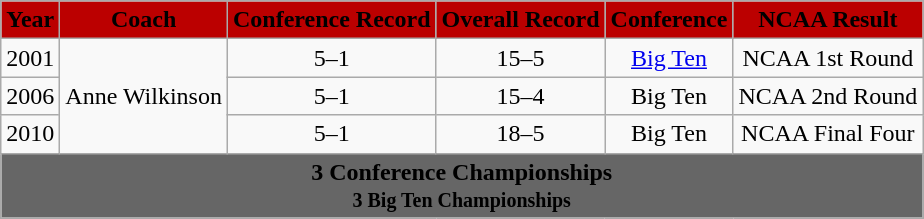<table class="wikitable">
<tr style="background:#BB0000; text-align:center;">
<td><span><strong>Year</strong></span></td>
<td><span><strong>Coach</strong></span></td>
<td><span><strong>Conference Record</strong></span></td>
<td><span><strong>Overall Record</strong></span></td>
<td><span><strong>Conference</strong></span></td>
<td><span><strong>NCAA Result</strong> </span></td>
</tr>
<tr style="text-align:center;">
<td>2001</td>
<td rowspan="3">Anne Wilkinson</td>
<td>5–1</td>
<td>15–5</td>
<td><a href='#'>Big Ten</a></td>
<td>NCAA 1st Round</td>
</tr>
<tr style="text-align:center;">
<td>2006</td>
<td>5–1</td>
<td>15–4</td>
<td>Big Ten</td>
<td>NCAA 2nd Round</td>
</tr>
<tr style="text-align:center;">
<td>2010</td>
<td>5–1</td>
<td>18–5</td>
<td>Big Ten</td>
<td>NCAA Final Four</td>
</tr>
<tr style="text-align:center;">
<td colspan="6" style="background:#666666;"><span><strong>3 Conference Championships<br> <small>3 Big Ten Championships</small></strong></span></td>
</tr>
</table>
